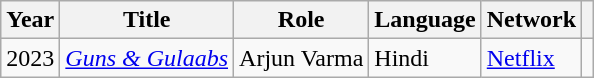<table class="wikitable plainrowheaders">
<tr>
<th scope="col">Year</th>
<th scope="col">Title</th>
<th scope="col">Role</th>
<th scope="col">Language</th>
<th scope="col">Network</th>
<th scope="col" class="unsortable"></th>
</tr>
<tr>
<td>2023</td>
<td><em><a href='#'>Guns & Gulaabs</a></em></td>
<td>Arjun Varma</td>
<td>Hindi</td>
<td><a href='#'>Netflix</a></td>
<td style="text-align:center;"></td>
</tr>
</table>
